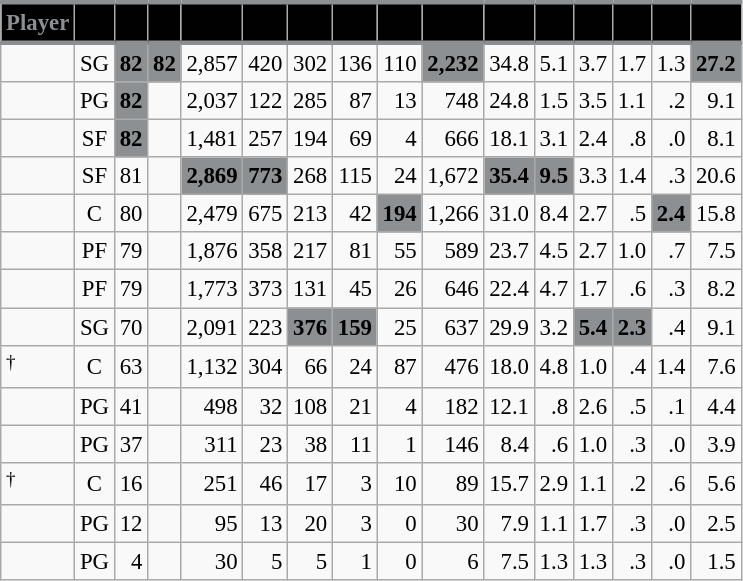<table class="wikitable sortable" style="font-size: 95%; text-align:right;">
<tr>
<th style="background:#010101; color:#8D9093; border-top:#8D9093 3px solid; border-bottom:#8D9093 3px solid;">Player</th>
<th style="background:#010101; color:#8D9093; border-top:#8D9093 3px solid; border-bottom:#8D9093 3px solid;"></th>
<th style="background:#010101; color:#8D9093; border-top:#8D9093 3px solid; border-bottom:#8D9093 3px solid;"></th>
<th style="background:#010101; color:#8D9093; border-top:#8D9093 3px solid; border-bottom:#8D9093 3px solid;"></th>
<th style="background:#010101; color:#8D9093; border-top:#8D9093 3px solid; border-bottom:#8D9093 3px solid;"></th>
<th style="background:#010101; color:#8D9093; border-top:#8D9093 3px solid; border-bottom:#8D9093 3px solid;"></th>
<th style="background:#010101; color:#8D9093; border-top:#8D9093 3px solid; border-bottom:#8D9093 3px solid;"></th>
<th style="background:#010101; color:#8D9093; border-top:#8D9093 3px solid; border-bottom:#8D9093 3px solid;"></th>
<th style="background:#010101; color:#8D9093; border-top:#8D9093 3px solid; border-bottom:#8D9093 3px solid;"></th>
<th style="background:#010101; color:#8D9093; border-top:#8D9093 3px solid; border-bottom:#8D9093 3px solid;"></th>
<th style="background:#010101; color:#8D9093; border-top:#8D9093 3px solid; border-bottom:#8D9093 3px solid;"></th>
<th style="background:#010101; color:#8D9093; border-top:#8D9093 3px solid; border-bottom:#8D9093 3px solid;"></th>
<th style="background:#010101; color:#8D9093; border-top:#8D9093 3px solid; border-bottom:#8D9093 3px solid;"></th>
<th style="background:#010101; color:#8D9093; border-top:#8D9093 3px solid; border-bottom:#8D9093 3px solid;"></th>
<th style="background:#010101; color:#8D9093; border-top:#8D9093 3px solid; border-bottom:#8D9093 3px solid;"></th>
<th style="background:#010101; color:#8D9093; border-top:#8D9093 3px solid; border-bottom:#8D9093 3px solid;"></th>
</tr>
<tr>
<td style="text-align:left;"></td>
<td style="text-align:center;">SG</td>
<td style="background:#8D9093; color:#010101;"><strong>82</strong></td>
<td style="background:#8D9093; color:#010101;"><strong>82</strong></td>
<td>2,857</td>
<td>420</td>
<td>302</td>
<td>136</td>
<td>110</td>
<td style="background:#8D9093; color:#010101;"><strong>2,232</strong></td>
<td>34.8</td>
<td>5.1</td>
<td>3.7</td>
<td>1.7</td>
<td>1.3</td>
<td style="background:#8D9093; color:#010101;"><strong>27.2</strong></td>
</tr>
<tr>
<td style="text-align:left;"></td>
<td style="text-align:center;">PG</td>
<td style="background:#8D9093; color:#010101;"><strong>82</strong></td>
<td></td>
<td>2,037</td>
<td>122</td>
<td>285</td>
<td>87</td>
<td>13</td>
<td>748</td>
<td>24.8</td>
<td>1.5</td>
<td>3.5</td>
<td>1.1</td>
<td>.2</td>
<td>9.1</td>
</tr>
<tr>
<td style="text-align:left;"></td>
<td style="text-align:center;">SF</td>
<td style="background:#8D9093; color:#010101;"><strong>82</strong></td>
<td></td>
<td>1,481</td>
<td>257</td>
<td>194</td>
<td>69</td>
<td>4</td>
<td>666</td>
<td>18.1</td>
<td>3.1</td>
<td>2.4</td>
<td>.8</td>
<td>.0</td>
<td>8.1</td>
</tr>
<tr>
<td style="text-align:left;"></td>
<td style="text-align:center;">SF</td>
<td>81</td>
<td></td>
<td style="background:#8D9093; color:#010101;"><strong>2,869</strong></td>
<td style="background:#8D9093; color:#010101;"><strong>773</strong></td>
<td>268</td>
<td>115</td>
<td>24</td>
<td>1,672</td>
<td style="background:#8D9093; color:#010101;"><strong>35.4</strong></td>
<td style="background:#8D9093; color:#010101;"><strong>9.5</strong></td>
<td>3.3</td>
<td>1.4</td>
<td>.3</td>
<td>20.6</td>
</tr>
<tr>
<td style="text-align:left;"></td>
<td style="text-align:center;">C</td>
<td>80</td>
<td></td>
<td>2,479</td>
<td>675</td>
<td>213</td>
<td>42</td>
<td style="background:#8D9093; color:#010101;"><strong>194</strong></td>
<td>1,266</td>
<td>31.0</td>
<td>8.4</td>
<td>2.7</td>
<td>.5</td>
<td style="background:#8D9093; color:#010101;"><strong>2.4</strong></td>
<td>15.8</td>
</tr>
<tr>
<td style="text-align:left;"></td>
<td style="text-align:center;">PF</td>
<td>79</td>
<td></td>
<td>1,876</td>
<td>358</td>
<td>217</td>
<td>81</td>
<td>55</td>
<td>589</td>
<td>23.7</td>
<td>4.5</td>
<td>2.7</td>
<td>1.0</td>
<td>.7</td>
<td>7.5</td>
</tr>
<tr>
<td style="text-align:left;"></td>
<td style="text-align:center;">PF</td>
<td>79</td>
<td></td>
<td>1,773</td>
<td>373</td>
<td>131</td>
<td>45</td>
<td>26</td>
<td>646</td>
<td>22.4</td>
<td>4.7</td>
<td>1.7</td>
<td>.6</td>
<td>.3</td>
<td>8.2</td>
</tr>
<tr>
<td style="text-align:left;"></td>
<td style="text-align:center;">SG</td>
<td>70</td>
<td></td>
<td>2,091</td>
<td>223</td>
<td style="background:#8D9093; color:#010101;"><strong>376</strong></td>
<td style="background:#8D9093; color:#010101;"><strong>159</strong></td>
<td>25</td>
<td>637</td>
<td>29.9</td>
<td>3.2</td>
<td style="background:#8D9093; color:#010101;"><strong>5.4</strong></td>
<td style="background:#8D9093; color:#010101;"><strong>2.3</strong></td>
<td>.4</td>
<td>9.1</td>
</tr>
<tr>
<td style="text-align:left;"><sup>†</sup></td>
<td style="text-align:center;">C</td>
<td>63</td>
<td></td>
<td>1,132</td>
<td>304</td>
<td>66</td>
<td>24</td>
<td>87</td>
<td>476</td>
<td>18.0</td>
<td>4.8</td>
<td>1.0</td>
<td>.4</td>
<td>1.4</td>
<td>7.6</td>
</tr>
<tr>
<td style="text-align:left;"></td>
<td style="text-align:center;">PG</td>
<td>41</td>
<td></td>
<td>498</td>
<td>32</td>
<td>108</td>
<td>21</td>
<td>4</td>
<td>182</td>
<td>12.1</td>
<td>.8</td>
<td>2.6</td>
<td>.5</td>
<td>.1</td>
<td>4.4</td>
</tr>
<tr>
<td style="text-align:left;"></td>
<td style="text-align:center;">PG</td>
<td>37</td>
<td></td>
<td>311</td>
<td>23</td>
<td>38</td>
<td>11</td>
<td>1</td>
<td>146</td>
<td>8.4</td>
<td>.6</td>
<td>1.0</td>
<td>.3</td>
<td>.0</td>
<td>3.9</td>
</tr>
<tr>
<td style="text-align:left;"><sup>†</sup></td>
<td style="text-align:center;">C</td>
<td>16</td>
<td></td>
<td>251</td>
<td>46</td>
<td>17</td>
<td>3</td>
<td>10</td>
<td>89</td>
<td>15.7</td>
<td>2.9</td>
<td>1.1</td>
<td>.2</td>
<td>.6</td>
<td>5.6</td>
</tr>
<tr>
<td style="text-align:left;"></td>
<td style="text-align:center;">PG</td>
<td>12</td>
<td></td>
<td>95</td>
<td>13</td>
<td>20</td>
<td>3</td>
<td>0</td>
<td>30</td>
<td>7.9</td>
<td>1.1</td>
<td>1.7</td>
<td>.3</td>
<td>.0</td>
<td>2.5</td>
</tr>
<tr>
<td style="text-align:left;"></td>
<td style="text-align:center;">PG</td>
<td>4</td>
<td></td>
<td>30</td>
<td>5</td>
<td>5</td>
<td>1</td>
<td>0</td>
<td>6</td>
<td>7.5</td>
<td>1.3</td>
<td>1.3</td>
<td>.3</td>
<td>.0</td>
<td>1.5</td>
</tr>
</table>
